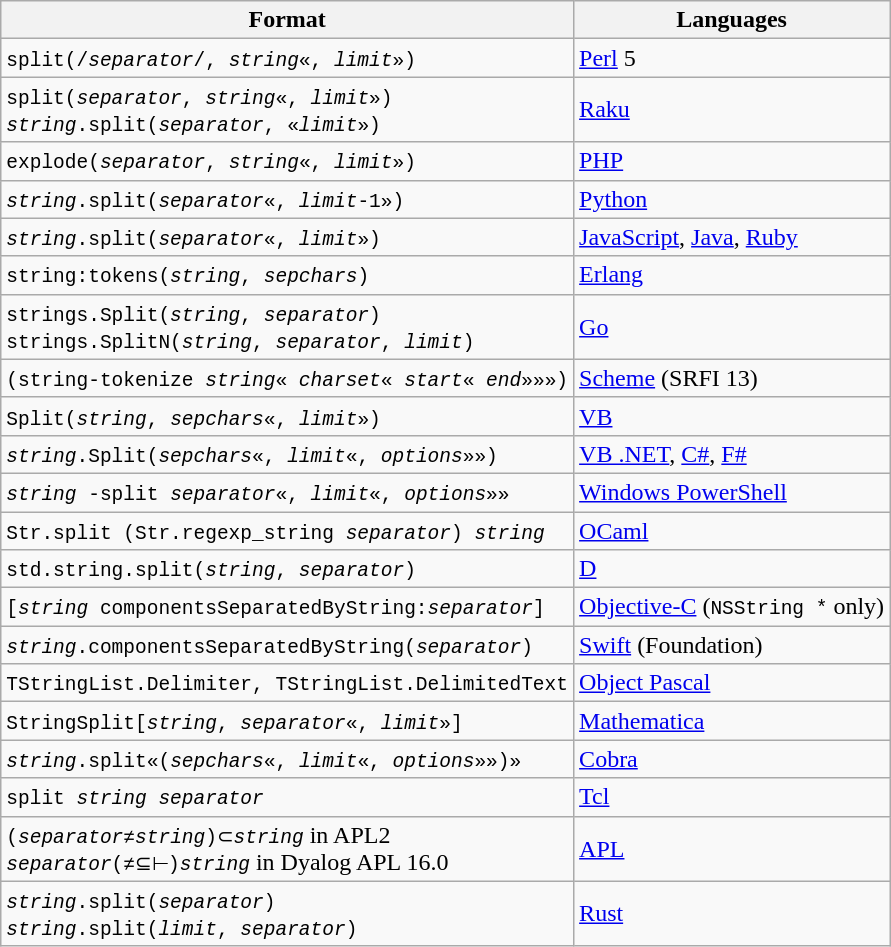<table class="wikitable sortable">
<tr style="text-align:left;">
<th>Format</th>
<th>Languages</th>
</tr>
<tr>
<td><code>split(/<em>separator</em>/, <em>string</em>«, <em>limit</em>»)</code></td>
<td><a href='#'>Perl</a> 5</td>
</tr>
<tr>
<td><code>split(<em>separator</em>, <em>string</em>«, <em>limit</em>»)</code><br><code><em>string</em>.split(<em>separator</em>, «<em>limit</em>»)</code></td>
<td><a href='#'>Raku</a></td>
</tr>
<tr>
<td><code>explode(<em>separator</em>, <em>string</em>«, <em>limit</em>»)</code></td>
<td><a href='#'>PHP</a></td>
</tr>
<tr>
<td><code><em>string</em>.split(<em>separator</em>«, <em>limit</em>-1»)</code></td>
<td><a href='#'>Python</a></td>
</tr>
<tr>
<td><code><em>string</em>.split(<em>separator</em>«, <em>limit</em>»)</code></td>
<td><a href='#'>JavaScript</a>, <a href='#'>Java</a>, <a href='#'>Ruby</a></td>
</tr>
<tr>
<td><code>string:tokens(<em>string</em>, <em>sepchars</em>)</code></td>
<td><a href='#'>Erlang</a></td>
</tr>
<tr>
<td><code>strings.Split(<em>string</em>, <em>separator</em>)</code><br><code>strings.SplitN(<em>string</em>, <em>separator</em>, <em>limit</em>)</code></td>
<td><a href='#'>Go</a></td>
</tr>
<tr>
<td><code>(string-tokenize <em>string</em>« <em>charset</em>« <em>start</em>« <em>end</em>»»»)</code></td>
<td><a href='#'>Scheme</a> (SRFI 13)</td>
</tr>
<tr>
<td><code>Split(<em>string</em>, <em>sepchars</em>«, <em>limit</em>»)</code></td>
<td><a href='#'>VB</a></td>
</tr>
<tr>
<td><code><em>string</em>.Split(<em>sepchars</em>«, <em>limit</em>«, <em>options</em>»»)</code></td>
<td><a href='#'>VB .NET</a>, <a href='#'>C#</a>, <a href='#'>F#</a></td>
</tr>
<tr>
<td><code><em>string</em> -split <em>separator</em>«, <em>limit</em>«, <em>options</em>»»</code></td>
<td><a href='#'>Windows PowerShell</a></td>
</tr>
<tr>
<td><code>Str.split (Str.regexp_string <em>separator</em>) <em>string</em></code></td>
<td><a href='#'>OCaml</a></td>
</tr>
<tr>
<td><code>std.string.split(<em>string</em>, <em>separator</em>)</code></td>
<td><a href='#'>D</a></td>
</tr>
<tr>
<td><code>[<em>string</em> componentsSeparatedByString:<em>separator</em>]</code></td>
<td><a href='#'>Objective-C</a> (<code>NSString *</code> only)</td>
</tr>
<tr>
<td><code><em>string</em>.componentsSeparatedByString(<em>separator</em>)</code></td>
<td><a href='#'>Swift</a> (Foundation)</td>
</tr>
<tr>
<td><code>TStringList.Delimiter, TStringList.DelimitedText</code></td>
<td><a href='#'>Object Pascal</a></td>
</tr>
<tr>
<td><code>StringSplit[<em>string</em>, <em>separator</em>«, <em>limit</em>»]</code></td>
<td><a href='#'>Mathematica</a></td>
</tr>
<tr>
<td><code><em>string</em>.split«(<em>sepchars</em>«, <em>limit</em>«, <em>options</em>»»)»</code></td>
<td><a href='#'>Cobra</a></td>
</tr>
<tr>
<td><code>split <em>string separator</em></code></td>
<td><a href='#'>Tcl</a></td>
</tr>
<tr>
<td><code>(<em>separator</em>≠<em>string</em>)⊂<em>string</em></code> in APL2<br><code><em>separator</em>(≠⊆⊢)<em>string</em></code> in Dyalog APL 16.0</td>
<td><a href='#'>APL</a></td>
</tr>
<tr>
<td><code><em>string</em>.split(<em>separator</em>)</code><br><code><em>string</em>.split(<em>limit</em>, <em>separator</em>)</code></td>
<td><a href='#'>Rust</a></td>
</tr>
</table>
